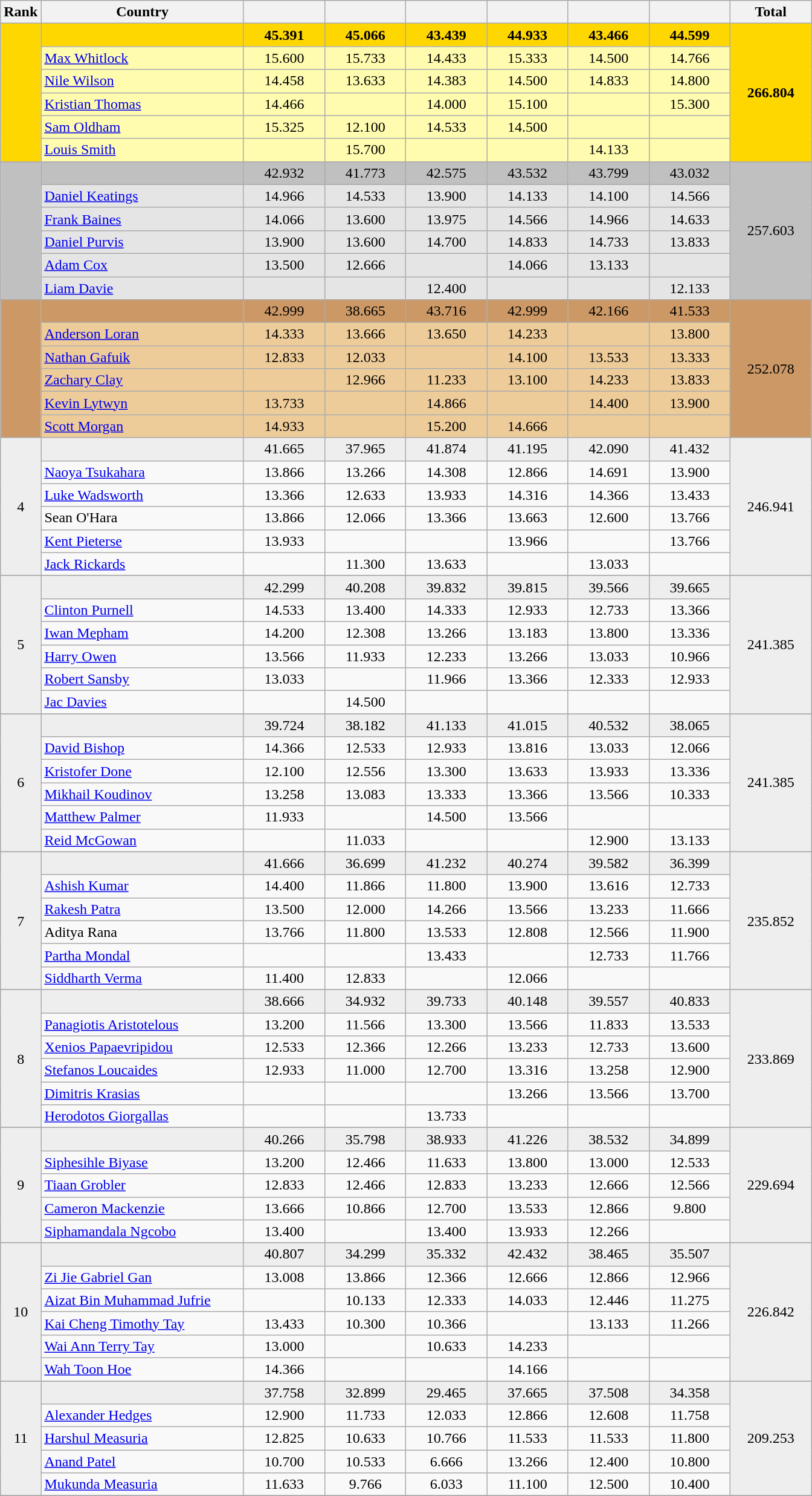<table class="wikitable">
<tr>
<th width="5%">Rank</th>
<th width="25%">Country</th>
<th width="10%"></th>
<th width="10%"></th>
<th width="10%"></th>
<th width="10%"></th>
<th width="10%"></th>
<th width="10%"></th>
<th width="10%">Total</th>
</tr>
<tr bgcolor=gold>
<td rowspan=6 align="center"></td>
<td><strong></strong></td>
<td align="center"><strong>45.391</strong></td>
<td align="center"><strong>45.066</strong></td>
<td align="center"><strong>43.439</strong></td>
<td align="center"><strong>44.933</strong></td>
<td align="center"><strong>43.466</strong></td>
<td align="center"><strong>44.599</strong></td>
<td align="center" rowspan=6><strong>266.804</strong></td>
</tr>
<tr bgcolor=fffcaf>
<td><a href='#'>Max Whitlock</a></td>
<td align="center">15.600</td>
<td align="center">15.733</td>
<td align="center">14.433</td>
<td align="center">15.333</td>
<td align="center">14.500</td>
<td align="center">14.766</td>
</tr>
<tr bgcolor=fffcaf>
<td><a href='#'>Nile Wilson</a></td>
<td align="center">14.458</td>
<td align="center">13.633</td>
<td align="center">14.383</td>
<td align="center">14.500</td>
<td align="center">14.833</td>
<td align="center">14.800</td>
</tr>
<tr bgcolor=fffcaf>
<td><a href='#'>Kristian Thomas</a></td>
<td align="center">14.466</td>
<td align="center"></td>
<td align="center">14.000</td>
<td align="center">15.100</td>
<td align="center"></td>
<td align="center">15.300</td>
</tr>
<tr bgcolor=fffcaf>
<td><a href='#'>Sam Oldham</a></td>
<td align="center">15.325</td>
<td align="center">12.100</td>
<td align="center">14.533</td>
<td align="center">14.500</td>
<td align="center"></td>
<td align="center"></td>
</tr>
<tr bgcolor=fffcaf>
<td><a href='#'>Louis Smith</a></td>
<td align="center"></td>
<td align="center">15.700</td>
<td align="center"></td>
<td align="center"></td>
<td align="center">14.133</td>
<td align="center"></td>
</tr>
<tr bgcolor=silver>
<td rowspan=6 align="center"></td>
<td><strong></strong></td>
<td align="center">42.932</td>
<td align="center">41.773</td>
<td align="center">42.575</td>
<td align="center">43.532</td>
<td align="center">43.799</td>
<td align="center">43.032</td>
<td align="center" rowspan=6>257.603</td>
</tr>
<tr bgcolor=e5e5e5>
<td><a href='#'>Daniel Keatings</a></td>
<td align="center">14.966</td>
<td align="center">14.533</td>
<td align="center">13.900</td>
<td align="center">14.133</td>
<td align="center">14.100</td>
<td align="center">14.566</td>
</tr>
<tr bgcolor=e5e5e5>
<td><a href='#'>Frank Baines</a></td>
<td align="center">14.066</td>
<td align="center">13.600</td>
<td align="center">13.975</td>
<td align="center">14.566</td>
<td align="center">14.966</td>
<td align="center">14.633</td>
</tr>
<tr bgcolor=e5e5e5>
<td><a href='#'>Daniel Purvis</a></td>
<td align="center">13.900</td>
<td align="center">13.600</td>
<td align="center">14.700</td>
<td align="center">14.833</td>
<td align="center">14.733</td>
<td align="center">13.833</td>
</tr>
<tr bgcolor=e5e5e5>
<td><a href='#'>Adam Cox</a></td>
<td align="center">13.500</td>
<td align="center">12.666</td>
<td align="center"></td>
<td align="center">14.066</td>
<td align="center">13.133</td>
<td align="center"></td>
</tr>
<tr bgcolor=e5e5e5>
<td><a href='#'>Liam Davie</a></td>
<td align="center"></td>
<td align="center"></td>
<td align="center">12.400</td>
<td align="center"></td>
<td align="center"></td>
<td align="center">12.133</td>
</tr>
<tr bgcolor=cc9966>
<td rowspan=6 align="center"></td>
<td><strong></strong></td>
<td align="center">42.999</td>
<td align="center">38.665</td>
<td align="center">43.716</td>
<td align="center">42.999</td>
<td align="center">42.166</td>
<td align="center">41.533</td>
<td align="center" rowspan=6>252.078</td>
</tr>
<tr bgcolor=eecc99>
<td><a href='#'>Anderson Loran</a></td>
<td align="center">14.333</td>
<td align="center">13.666</td>
<td align="center">13.650</td>
<td align="center">14.233</td>
<td align="center"></td>
<td align="center">13.800</td>
</tr>
<tr bgcolor=eecc99>
<td><a href='#'>Nathan Gafuik</a></td>
<td align="center">12.833</td>
<td align="center">12.033</td>
<td align="center"></td>
<td align="center">14.100</td>
<td align="center">13.533</td>
<td align="center">13.333</td>
</tr>
<tr bgcolor=eecc99>
<td><a href='#'>Zachary Clay</a></td>
<td align="center"></td>
<td align="center">12.966</td>
<td align="center">11.233</td>
<td align="center">13.100</td>
<td align="center">14.233</td>
<td align="center">13.833</td>
</tr>
<tr bgcolor=eecc99>
<td><a href='#'>Kevin Lytwyn</a></td>
<td align="center">13.733</td>
<td align="center"></td>
<td align="center">14.866</td>
<td align="center"></td>
<td align="center">14.400</td>
<td align="center">13.900</td>
</tr>
<tr bgcolor=eecc99>
<td><a href='#'>Scott Morgan</a></td>
<td align="center">14.933</td>
<td align="center"></td>
<td align="center">15.200</td>
<td align="center">14.666</td>
<td align="center"></td>
<td align="center"></td>
</tr>
<tr bgcolor=eeeeee>
<td rowspan=6 align="center">4</td>
<td><strong></strong></td>
<td align="center">41.665</td>
<td align="center">37.965</td>
<td align="center">41.874</td>
<td align="center">41.195</td>
<td align="center">42.090</td>
<td align="center">41.432</td>
<td align="center" rowspan=6>246.941</td>
</tr>
<tr>
<td><a href='#'>Naoya Tsukahara</a></td>
<td align="center">13.866</td>
<td align="center">13.266</td>
<td align="center">14.308</td>
<td align="center">12.866</td>
<td align="center">14.691</td>
<td align="center">13.900</td>
</tr>
<tr>
<td><a href='#'>Luke Wadsworth</a></td>
<td align="center">13.366</td>
<td align="center">12.633</td>
<td align="center">13.933</td>
<td align="center">14.316</td>
<td align="center">14.366</td>
<td align="center">13.433</td>
</tr>
<tr>
<td>Sean O'Hara</td>
<td align="center">13.866</td>
<td align="center">12.066</td>
<td align="center">13.366</td>
<td align="center">13.663</td>
<td align="center">12.600</td>
<td align="center">13.766</td>
</tr>
<tr>
<td><a href='#'>Kent Pieterse</a></td>
<td align="center">13.933</td>
<td align="center"></td>
<td align="center"></td>
<td align="center">13.966</td>
<td align="center"></td>
<td align="center">13.766</td>
</tr>
<tr>
<td><a href='#'>Jack Rickards</a></td>
<td align="center"></td>
<td align="center">11.300</td>
<td align="center">13.633</td>
<td align="center"></td>
<td align="center">13.033</td>
<td align="center"></td>
</tr>
<tr>
</tr>
<tr bgcolor=eeeeee>
<td rowspan=6 align="center">5</td>
<td><strong></strong></td>
<td align="center">42.299</td>
<td align="center">40.208</td>
<td align="center">39.832</td>
<td align="center">39.815</td>
<td align="center">39.566</td>
<td align="center">39.665</td>
<td align="center" rowspan=6>241.385</td>
</tr>
<tr>
<td><a href='#'>Clinton Purnell</a></td>
<td align="center">14.533</td>
<td align="center">13.400</td>
<td align="center">14.333</td>
<td align="center">12.933</td>
<td align="center">12.733</td>
<td align="center">13.366</td>
</tr>
<tr>
<td><a href='#'>Iwan Mepham</a></td>
<td align="center">14.200</td>
<td align="center">12.308</td>
<td align="center">13.266</td>
<td align="center">13.183</td>
<td align="center">13.800</td>
<td align="center">13.336</td>
</tr>
<tr>
<td><a href='#'>Harry Owen</a></td>
<td align="center">13.566</td>
<td align="center">11.933</td>
<td align="center">12.233</td>
<td align="center">13.266</td>
<td align="center">13.033</td>
<td align="center">10.966</td>
</tr>
<tr>
<td><a href='#'>Robert Sansby</a></td>
<td align="center">13.033</td>
<td align="center"></td>
<td align="center">11.966</td>
<td align="center">13.366</td>
<td align="center">12.333</td>
<td align="center">12.933</td>
</tr>
<tr>
<td><a href='#'>Jac Davies</a></td>
<td align="center"></td>
<td align="center">14.500</td>
<td align="center"></td>
<td align="center"></td>
<td align="center"></td>
<td align="center"></td>
</tr>
<tr>
</tr>
<tr bgcolor=eeeeee>
<td rowspan=6 align="center">6</td>
<td><strong></strong></td>
<td align="center">39.724</td>
<td align="center">38.182</td>
<td align="center">41.133</td>
<td align="center">41.015</td>
<td align="center">40.532</td>
<td align="center">38.065</td>
<td align="center" rowspan=6>241.385</td>
</tr>
<tr>
<td><a href='#'>David Bishop</a></td>
<td align="center">14.366</td>
<td align="center">12.533</td>
<td align="center">12.933</td>
<td align="center">13.816</td>
<td align="center">13.033</td>
<td align="center">12.066</td>
</tr>
<tr>
<td><a href='#'>Kristofer Done</a></td>
<td align="center">12.100</td>
<td align="center">12.556</td>
<td align="center">13.300</td>
<td align="center">13.633</td>
<td align="center">13.933</td>
<td align="center">13.336</td>
</tr>
<tr>
<td><a href='#'>Mikhail Koudinov</a></td>
<td align="center">13.258</td>
<td align="center">13.083</td>
<td align="center">13.333</td>
<td align="center">13.366</td>
<td align="center">13.566</td>
<td align="center">10.333</td>
</tr>
<tr>
<td><a href='#'>Matthew Palmer</a></td>
<td align="center">11.933</td>
<td align="center"></td>
<td align="center">14.500</td>
<td align="center">13.566</td>
<td align="center"></td>
<td align="center"></td>
</tr>
<tr>
<td><a href='#'>Reid McGowan</a></td>
<td align="center"></td>
<td align="center">11.033</td>
<td align="center"></td>
<td align="center"></td>
<td align="center">12.900</td>
<td align="center">13.133</td>
</tr>
<tr>
</tr>
<tr bgcolor=eeeeee>
<td rowspan=6 align="center">7</td>
<td><strong></strong></td>
<td align="center">41.666</td>
<td align="center">36.699</td>
<td align="center">41.232</td>
<td align="center">40.274</td>
<td align="center">39.582</td>
<td align="center">36.399</td>
<td align="center" rowspan=6>235.852</td>
</tr>
<tr>
<td><a href='#'>Ashish Kumar</a></td>
<td align="center">14.400</td>
<td align="center">11.866</td>
<td align="center">11.800</td>
<td align="center">13.900</td>
<td align="center">13.616</td>
<td align="center">12.733</td>
</tr>
<tr>
<td><a href='#'>Rakesh Patra</a></td>
<td align="center">13.500</td>
<td align="center">12.000</td>
<td align="center">14.266</td>
<td align="center">13.566</td>
<td align="center">13.233</td>
<td align="center">11.666</td>
</tr>
<tr>
<td>Aditya Rana</td>
<td align="center">13.766</td>
<td align="center">11.800</td>
<td align="center">13.533</td>
<td align="center">12.808</td>
<td align="center">12.566</td>
<td align="center">11.900</td>
</tr>
<tr>
<td><a href='#'>Partha Mondal</a></td>
<td align="center"></td>
<td align="center"></td>
<td align="center">13.433</td>
<td align="center"></td>
<td align="center">12.733</td>
<td align="center">11.766</td>
</tr>
<tr>
<td><a href='#'>Siddharth Verma</a></td>
<td align="center">11.400</td>
<td align="center">12.833</td>
<td align="center"></td>
<td align="center">12.066</td>
<td align="center"></td>
<td align="center"></td>
</tr>
<tr>
</tr>
<tr bgcolor=eeeeee>
<td rowspan=6 align="center">8</td>
<td><strong></strong></td>
<td align="center">38.666</td>
<td align="center">34.932</td>
<td align="center">39.733</td>
<td align="center">40.148</td>
<td align="center">39.557</td>
<td align="center">40.833</td>
<td align="center" rowspan=6>233.869</td>
</tr>
<tr>
<td><a href='#'>Panagiotis Aristotelous</a></td>
<td align="center">13.200</td>
<td align="center">11.566</td>
<td align="center">13.300</td>
<td align="center">13.566</td>
<td align="center">11.833</td>
<td align="center">13.533</td>
</tr>
<tr>
<td><a href='#'>Xenios Papaevripidou</a></td>
<td align="center">12.533</td>
<td align="center">12.366</td>
<td align="center">12.266</td>
<td align="center">13.233</td>
<td align="center">12.733</td>
<td align="center">13.600</td>
</tr>
<tr>
<td><a href='#'>Stefanos Loucaides</a></td>
<td align="center">12.933</td>
<td align="center">11.000</td>
<td align="center">12.700</td>
<td align="center">13.316</td>
<td align="center">13.258</td>
<td align="center">12.900</td>
</tr>
<tr>
<td><a href='#'>Dimitris Krasias</a></td>
<td align="center"></td>
<td align="center"></td>
<td align="center"></td>
<td align="center">13.266</td>
<td align="center">13.566</td>
<td align="center">13.700</td>
</tr>
<tr>
<td><a href='#'>Herodotos Giorgallas</a></td>
<td align="center"></td>
<td align="center"></td>
<td align="center">13.733</td>
<td align="center"></td>
<td align="center"></td>
<td align="center"></td>
</tr>
<tr>
</tr>
<tr bgcolor=eeeeee>
<td rowspan=5 align="center">9</td>
<td><strong></strong></td>
<td align="center">40.266</td>
<td align="center">35.798</td>
<td align="center">38.933</td>
<td align="center">41.226</td>
<td align="center">38.532</td>
<td align="center">34.899</td>
<td align="center" rowspan=5>229.694</td>
</tr>
<tr>
<td><a href='#'>Siphesihle Biyase</a></td>
<td align="center">13.200</td>
<td align="center">12.466</td>
<td align="center">11.633</td>
<td align="center">13.800</td>
<td align="center">13.000</td>
<td align="center">12.533</td>
</tr>
<tr>
<td><a href='#'>Tiaan Grobler</a></td>
<td align="center">12.833</td>
<td align="center">12.466</td>
<td align="center">12.833</td>
<td align="center">13.233</td>
<td align="center">12.666</td>
<td align="center">12.566</td>
</tr>
<tr>
<td><a href='#'>Cameron Mackenzie</a></td>
<td align="center">13.666</td>
<td align="center">10.866</td>
<td align="center">12.700</td>
<td align="center">13.533</td>
<td align="center">12.866</td>
<td align="center">9.800</td>
</tr>
<tr>
<td><a href='#'>Siphamandala Ngcobo</a></td>
<td align="center">13.400</td>
<td align="center"></td>
<td align="center">13.400</td>
<td align="center">13.933</td>
<td align="center">12.266</td>
<td align="center"></td>
</tr>
<tr>
</tr>
<tr bgcolor=eeeeee>
<td rowspan=6 align="center">10</td>
<td><strong></strong></td>
<td align="center">40.807</td>
<td align="center">34.299</td>
<td align="center">35.332</td>
<td align="center">42.432</td>
<td align="center">38.465</td>
<td align="center">35.507</td>
<td align="center" rowspan=6>226.842</td>
</tr>
<tr>
<td><a href='#'>Zi Jie Gabriel Gan</a></td>
<td align="center">13.008</td>
<td align="center">13.866</td>
<td align="center">12.366</td>
<td align="center">12.666</td>
<td align="center">12.866</td>
<td align="center">12.966</td>
</tr>
<tr>
<td><a href='#'>Aizat Bin Muhammad Jufrie</a></td>
<td align="center"></td>
<td align="center">10.133</td>
<td align="center">12.333</td>
<td align="center">14.033</td>
<td align="center">12.446</td>
<td align="center">11.275</td>
</tr>
<tr>
<td><a href='#'>Kai Cheng Timothy Tay</a></td>
<td align="center">13.433</td>
<td align="center">10.300</td>
<td align="center">10.366</td>
<td align="center"></td>
<td align="center">13.133</td>
<td align="center">11.266</td>
</tr>
<tr>
<td><a href='#'>Wai Ann Terry Tay</a></td>
<td align="center">13.000</td>
<td align="center"></td>
<td align="center">10.633</td>
<td align="center">14.233</td>
<td align="center"></td>
<td align="center"></td>
</tr>
<tr>
<td><a href='#'>Wah Toon Hoe</a></td>
<td align="center">14.366</td>
<td align="center"></td>
<td align="center"></td>
<td align="center">14.166</td>
<td align="center"></td>
<td align="center"></td>
</tr>
<tr>
</tr>
<tr bgcolor=eeeeee>
<td rowspan=5 align="center">11</td>
<td><strong></strong></td>
<td align="center">37.758</td>
<td align="center">32.899</td>
<td align="center">29.465</td>
<td align="center">37.665</td>
<td align="center">37.508</td>
<td align="center">34.358</td>
<td align="center" rowspan=5>209.253</td>
</tr>
<tr>
<td><a href='#'>Alexander Hedges</a></td>
<td align="center">12.900</td>
<td align="center">11.733</td>
<td align="center">12.033</td>
<td align="center">12.866</td>
<td align="center">12.608</td>
<td align="center">11.758</td>
</tr>
<tr>
<td><a href='#'>Harshul Measuria</a></td>
<td align="center">12.825</td>
<td align="center">10.633</td>
<td align="center">10.766</td>
<td align="center">11.533</td>
<td align="center">11.533</td>
<td align="center">11.800</td>
</tr>
<tr>
<td><a href='#'>Anand Patel</a></td>
<td align="center">10.700</td>
<td align="center">10.533</td>
<td align="center">6.666</td>
<td align="center">13.266</td>
<td align="center">12.400</td>
<td align="center">10.800</td>
</tr>
<tr>
<td><a href='#'>Mukunda Measuria</a></td>
<td align="center">11.633</td>
<td align="center">9.766</td>
<td align="center">6.033</td>
<td align="center">11.100</td>
<td align="center">12.500</td>
<td align="center">10.400</td>
</tr>
<tr>
</tr>
</table>
